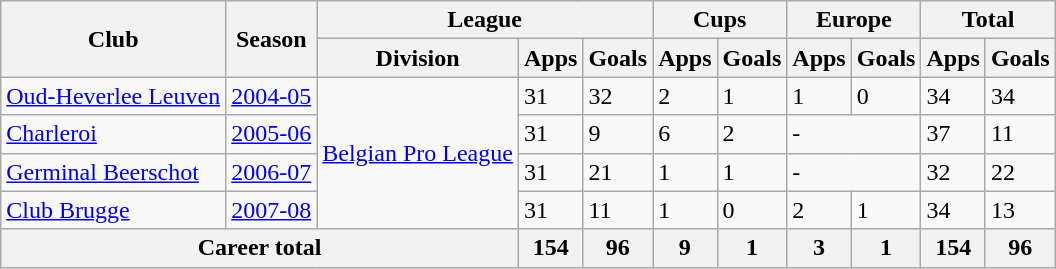<table class="wikitable">
<tr>
<th rowspan=2>Club</th>
<th rowspan=2>Season</th>
<th colspan=3>League</th>
<th colspan=2>Cups</th>
<th colspan=2>Europe</th>
<th colspan=3>Total</th>
</tr>
<tr>
<th>Division</th>
<th>Apps</th>
<th>Goals</th>
<th>Apps</th>
<th>Goals</th>
<th>Apps</th>
<th>Goals</th>
<th>Apps</th>
<th>Goals</th>
</tr>
<tr>
<td><a href='#'>Oud-Heverlee Leuven</a></td>
<td><a href='#'>2004-05</a></td>
<td rowspan=4><a href='#'>Belgian Pro League</a></td>
<td>31</td>
<td>32</td>
<td>2</td>
<td>1</td>
<td>1</td>
<td>0</td>
<td>34</td>
<td>34</td>
</tr>
<tr>
<td><a href='#'>Charleroi</a></td>
<td><a href='#'>2005-06</a></td>
<td>31</td>
<td>9</td>
<td>6</td>
<td>2</td>
<td colspan=2>-</td>
<td>37</td>
<td>11</td>
</tr>
<tr>
<td><a href='#'>Germinal Beerschot</a></td>
<td><a href='#'>2006-07</a></td>
<td>31</td>
<td>21</td>
<td>1</td>
<td>1</td>
<td colspan=2>-</td>
<td>32</td>
<td>22</td>
</tr>
<tr>
<td><a href='#'>Club Brugge</a></td>
<td><a href='#'>2007-08</a></td>
<td>31</td>
<td>11</td>
<td>1</td>
<td>0</td>
<td>2</td>
<td>1</td>
<td>34</td>
<td>13</td>
</tr>
<tr>
<th colspan=3>Career total</th>
<th>154</th>
<th>96</th>
<th>9</th>
<th>1</th>
<th>3</th>
<th>1</th>
<th>154</th>
<th>96</th>
</tr>
</table>
